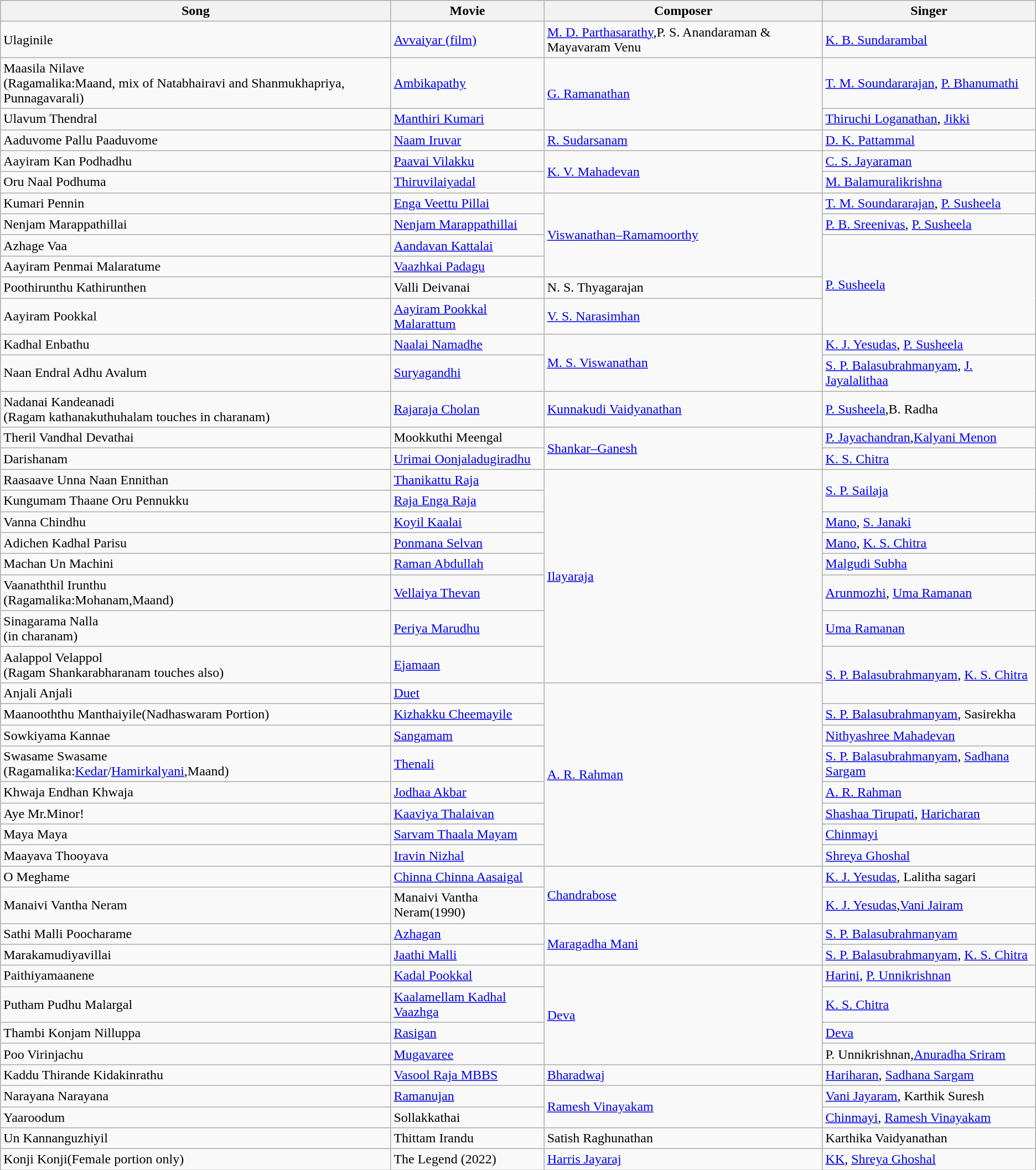<table class="wikitable">
<tr>
<th>Song</th>
<th>Movie</th>
<th>Composer</th>
<th>Singer</th>
</tr>
<tr>
<td>Ulaginile</td>
<td><a href='#'>Avvaiyar (film)</a></td>
<td><a href='#'>M. D. Parthasarathy</a>,P. S. Anandaraman & Mayavaram Venu</td>
<td><a href='#'>K. B. Sundarambal</a></td>
</tr>
<tr>
<td>Maasila Nilave<br>(Ragamalika:Maand, mix of Natabhairavi and Shanmukhapriya, Punnagavarali)</td>
<td><a href='#'>Ambikapathy</a></td>
<td rowspan=2><a href='#'>G. Ramanathan</a></td>
<td><a href='#'>T. M. Soundararajan</a>, <a href='#'>P. Bhanumathi</a></td>
</tr>
<tr>
<td>Ulavum Thendral</td>
<td><a href='#'>Manthiri Kumari</a></td>
<td><a href='#'>Thiruchi Loganathan</a>, <a href='#'>Jikki</a></td>
</tr>
<tr>
<td>Aaduvome Pallu Paaduvome</td>
<td><a href='#'>Naam Iruvar</a></td>
<td><a href='#'>R. Sudarsanam</a></td>
<td><a href='#'>D. K. Pattammal</a></td>
</tr>
<tr>
<td>Aayiram Kan Podhadhu</td>
<td><a href='#'>Paavai Vilakku</a></td>
<td rowspan=2><a href='#'>K. V. Mahadevan</a></td>
<td><a href='#'>C. S. Jayaraman</a></td>
</tr>
<tr>
<td>Oru Naal Podhuma</td>
<td><a href='#'>Thiruvilaiyadal</a></td>
<td><a href='#'>M. Balamuralikrishna</a></td>
</tr>
<tr>
<td>Kumari Pennin</td>
<td><a href='#'>Enga Veettu Pillai</a></td>
<td rowspan=4><a href='#'>Viswanathan–Ramamoorthy</a></td>
<td><a href='#'>T. M. Soundararajan</a>, <a href='#'>P. Susheela</a></td>
</tr>
<tr>
<td>Nenjam Marappathillai</td>
<td><a href='#'>Nenjam Marappathillai</a></td>
<td><a href='#'>P. B. Sreenivas</a>, <a href='#'>P. Susheela</a></td>
</tr>
<tr>
<td>Azhage Vaa</td>
<td><a href='#'>Aandavan Kattalai</a></td>
<td rowspan=4><a href='#'>P. Susheela</a></td>
</tr>
<tr>
<td>Aayiram Penmai Malaratume</td>
<td><a href='#'>Vaazhkai Padagu</a></td>
</tr>
<tr>
<td>Poothirunthu Kathirunthen</td>
<td>Valli Deivanai</td>
<td>N. S. Thyagarajan</td>
</tr>
<tr>
<td>Aayiram Pookkal</td>
<td><a href='#'>Aayiram Pookkal Malarattum</a></td>
<td><a href='#'>V. S. Narasimhan</a></td>
</tr>
<tr>
<td>Kadhal Enbathu</td>
<td><a href='#'>Naalai Namadhe</a></td>
<td rowspan=2><a href='#'>M. S. Viswanathan</a></td>
<td><a href='#'>K. J. Yesudas</a>, <a href='#'>P. Susheela</a></td>
</tr>
<tr>
<td>Naan Endral Adhu Avalum</td>
<td><a href='#'>Suryagandhi</a></td>
<td><a href='#'>S. P. Balasubrahmanyam</a>, <a href='#'>J. Jayalalithaa</a></td>
</tr>
<tr>
<td>Nadanai Kandeanadi<br>(Ragam kathanakuthuhalam touches in charanam)</td>
<td><a href='#'>Rajaraja Cholan</a></td>
<td><a href='#'>Kunnakudi Vaidyanathan</a></td>
<td><a href='#'>P. Susheela</a>,B. Radha</td>
</tr>
<tr>
<td>Theril Vandhal Devathai</td>
<td>Mookkuthi Meengal</td>
<td rowspan=2><a href='#'>Shankar–Ganesh</a></td>
<td><a href='#'>P. Jayachandran</a>,<a href='#'>Kalyani Menon</a></td>
</tr>
<tr>
<td>Darishanam</td>
<td><a href='#'>Urimai Oonjaladugiradhu</a></td>
<td><a href='#'>K. S. Chitra</a></td>
</tr>
<tr>
<td>Raasaave Unna Naan Ennithan</td>
<td><a href='#'>Thanikattu Raja</a></td>
<td rowspan=8><a href='#'>Ilayaraja</a></td>
<td rowspan=2><a href='#'>S. P. Sailaja</a></td>
</tr>
<tr>
<td>Kungumam Thaane Oru Pennukku</td>
<td><a href='#'>Raja Enga Raja</a></td>
</tr>
<tr>
<td>Vanna Chindhu</td>
<td><a href='#'>Koyil Kaalai</a></td>
<td><a href='#'>Mano</a>, <a href='#'>S. Janaki</a></td>
</tr>
<tr>
<td>Adichen Kadhal Parisu</td>
<td><a href='#'>Ponmana Selvan</a></td>
<td><a href='#'>Mano</a>, <a href='#'>K. S. Chitra</a></td>
</tr>
<tr>
<td>Machan Un Machini</td>
<td><a href='#'>Raman Abdullah</a></td>
<td><a href='#'>Malgudi Subha</a></td>
</tr>
<tr>
<td>Vaanaththil Irunthu<br>(Ragamalika:Mohanam,Maand)</td>
<td><a href='#'>Vellaiya Thevan</a></td>
<td><a href='#'>Arunmozhi</a>, <a href='#'>Uma Ramanan</a></td>
</tr>
<tr>
<td>Sinagarama Nalla<br>(in charanam)</td>
<td><a href='#'>Periya Marudhu</a></td>
<td><a href='#'>Uma Ramanan</a></td>
</tr>
<tr>
<td>Aalappol Velappol<br>(Ragam Shankarabharanam touches also)</td>
<td><a href='#'>Ejamaan</a></td>
<td rowspan=2><a href='#'>S. P. Balasubrahmanyam</a>, <a href='#'>K. S. Chitra</a></td>
</tr>
<tr>
<td>Anjali Anjali</td>
<td><a href='#'>Duet</a></td>
<td rowspan=8><a href='#'>A. R. Rahman</a></td>
</tr>
<tr>
<td>Maanooththu Manthaiyile(Nadhaswaram Portion)</td>
<td><a href='#'>Kizhakku Cheemayile</a></td>
<td><a href='#'>S. P. Balasubrahmanyam</a>, Sasirekha</td>
</tr>
<tr>
<td>Sowkiyama Kannae</td>
<td><a href='#'>Sangamam</a></td>
<td><a href='#'>Nithyashree Mahadevan</a></td>
</tr>
<tr>
<td>Swasame Swasame<br>(Ragamalika:<a href='#'>Kedar</a>/<a href='#'>Hamirkalyani</a>,Maand)</td>
<td><a href='#'>Thenali</a></td>
<td><a href='#'>S. P. Balasubrahmanyam</a>, <a href='#'>Sadhana Sargam</a></td>
</tr>
<tr>
<td>Khwaja Endhan Khwaja</td>
<td><a href='#'>Jodhaa Akbar</a></td>
<td><a href='#'>A. R. Rahman</a></td>
</tr>
<tr>
<td>Aye Mr.Minor!</td>
<td><a href='#'>Kaaviya Thalaivan</a></td>
<td><a href='#'>Shashaa Tirupati</a>, <a href='#'>Haricharan</a></td>
</tr>
<tr>
<td>Maya Maya</td>
<td><a href='#'>Sarvam Thaala Mayam</a></td>
<td><a href='#'>Chinmayi</a></td>
</tr>
<tr>
<td>Maayava Thooyava</td>
<td><a href='#'>Iravin Nizhal</a></td>
<td><a href='#'>Shreya Ghoshal</a></td>
</tr>
<tr>
<td>O Meghame</td>
<td><a href='#'>Chinna Chinna Aasaigal</a></td>
<td rowspan=2><a href='#'>Chandrabose</a></td>
<td><a href='#'>K. J. Yesudas</a>, Lalitha sagari</td>
</tr>
<tr>
<td>Manaivi Vantha Neram</td>
<td>Manaivi Vantha Neram(1990)</td>
<td><a href='#'>K. J. Yesudas</a>,<a href='#'>Vani Jairam</a></td>
</tr>
<tr>
<td>Sathi Malli Poocharame</td>
<td><a href='#'>Azhagan</a></td>
<td rowspan=2><a href='#'>Maragadha Mani</a></td>
<td><a href='#'>S. P. Balasubrahmanyam</a></td>
</tr>
<tr>
<td>Marakamudiyavillai</td>
<td><a href='#'>Jaathi Malli</a></td>
<td><a href='#'>S. P. Balasubrahmanyam</a>, <a href='#'>K. S. Chitra</a></td>
</tr>
<tr>
<td>Paithiyamaanene</td>
<td><a href='#'>Kadal Pookkal</a></td>
<td rowspan=4><a href='#'>Deva</a></td>
<td><a href='#'>Harini</a>, <a href='#'>P. Unnikrishnan</a></td>
</tr>
<tr>
<td>Putham Pudhu Malargal</td>
<td><a href='#'>Kaalamellam Kadhal Vaazhga</a></td>
<td><a href='#'>K. S. Chitra</a></td>
</tr>
<tr>
<td>Thambi Konjam Nilluppa</td>
<td><a href='#'>Rasigan</a></td>
<td><a href='#'>Deva</a></td>
</tr>
<tr>
<td>Poo Virinjachu</td>
<td><a href='#'>Mugavaree</a></td>
<td>P. Unnikrishnan,<a href='#'>Anuradha Sriram</a></td>
</tr>
<tr>
<td>Kaddu Thirande Kidakinrathu</td>
<td><a href='#'>Vasool Raja MBBS</a></td>
<td><a href='#'>Bharadwaj</a></td>
<td><a href='#'>Hariharan</a>, <a href='#'>Sadhana Sargam</a></td>
</tr>
<tr>
<td>Narayana Narayana</td>
<td><a href='#'>Ramanujan</a></td>
<td rowspan=2><a href='#'>Ramesh Vinayakam</a></td>
<td><a href='#'>Vani Jayaram</a>, Karthik Suresh</td>
</tr>
<tr>
<td>Yaaroodum</td>
<td>Sollakkathai</td>
<td><a href='#'>Chinmayi</a>, <a href='#'>Ramesh Vinayakam</a></td>
</tr>
<tr>
<td>Un Kannanguzhiyil</td>
<td>Thittam Irandu</td>
<td>Satish Raghunathan</td>
<td>Karthika Vaidyanathan</td>
</tr>
<tr>
<td>Konji Konji(Female portion only)</td>
<td>The Legend (2022)</td>
<td><a href='#'>Harris Jayaraj</a></td>
<td><a href='#'>KK</a>, <a href='#'>Shreya Ghoshal</a></td>
</tr>
</table>
